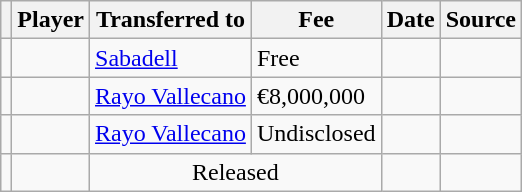<table class="wikitable plainrowheaders sortable">
<tr>
<th></th>
<th scope="col">Player</th>
<th>Transferred to</th>
<th style="width: 65px;">Fee</th>
<th scope="col">Date</th>
<th scope="col">Source</th>
</tr>
<tr>
<td align="center"></td>
<td></td>
<td> <a href='#'>Sabadell</a></td>
<td>Free</td>
<td></td>
<td></td>
</tr>
<tr>
<td align="center"></td>
<td></td>
<td> <a href='#'>Rayo Vallecano</a></td>
<td>€8,000,000</td>
<td></td>
<td></td>
</tr>
<tr>
<td align="center"></td>
<td></td>
<td> <a href='#'>Rayo Vallecano</a></td>
<td>Undisclosed</td>
<td></td>
<td></td>
</tr>
<tr>
<td align=center></td>
<td></td>
<td colspan="2" style="text-align: center;">Released</td>
<td></td>
<td></td>
</tr>
</table>
